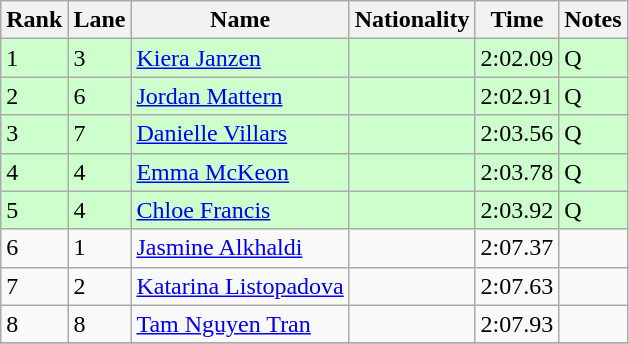<table class="wikitable">
<tr>
<th>Rank</th>
<th>Lane</th>
<th>Name</th>
<th>Nationality</th>
<th>Time</th>
<th>Notes</th>
</tr>
<tr bgcolor=ccffcc>
<td>1</td>
<td>3</td>
<td><a href='#'>Kiera Janzen</a></td>
<td></td>
<td>2:02.09</td>
<td>Q</td>
</tr>
<tr bgcolor=ccffcc>
<td>2</td>
<td>6</td>
<td><a href='#'>Jordan Mattern</a></td>
<td></td>
<td>2:02.91</td>
<td>Q</td>
</tr>
<tr bgcolor=ccffcc>
<td>3</td>
<td>7</td>
<td><a href='#'>Danielle Villars</a></td>
<td></td>
<td>2:03.56</td>
<td>Q</td>
</tr>
<tr bgcolor=ccffcc>
<td>4</td>
<td>4</td>
<td><a href='#'>Emma McKeon</a></td>
<td></td>
<td>2:03.78</td>
<td>Q</td>
</tr>
<tr bgcolor=ccffcc>
<td>5</td>
<td>4</td>
<td><a href='#'>Chloe Francis</a></td>
<td></td>
<td>2:03.92</td>
<td>Q</td>
</tr>
<tr>
<td>6</td>
<td>1</td>
<td><a href='#'>Jasmine Alkhaldi</a></td>
<td></td>
<td>2:07.37</td>
<td></td>
</tr>
<tr>
<td>7</td>
<td>2</td>
<td><a href='#'>Katarina Listopadova</a></td>
<td></td>
<td>2:07.63</td>
<td></td>
</tr>
<tr>
<td>8</td>
<td>8</td>
<td><a href='#'>Tam Nguyen Tran</a></td>
<td></td>
<td>2:07.93</td>
<td></td>
</tr>
<tr>
</tr>
</table>
